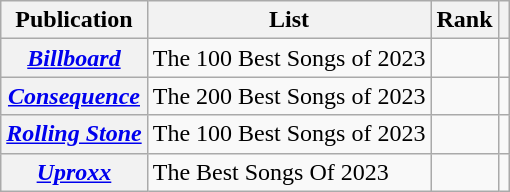<table class="wikitable plainrowheaders sortable">
<tr>
<th scope="col">Publication</th>
<th scope="col">List</th>
<th scope="col">Rank</th>
<th scope="col" class="unsortable"></th>
</tr>
<tr>
<th scope="row"><em><a href='#'>Billboard</a></em></th>
<td>The 100 Best Songs of 2023</td>
<td></td>
<td style="text-align:center;"></td>
</tr>
<tr>
<th scope="row"><em><a href='#'>Consequence</a></em></th>
<td>The 200 Best Songs of 2023</td>
<td></td>
<td style="text-align:center;"></td>
</tr>
<tr>
<th scope="row"><em><a href='#'>Rolling Stone</a></em></th>
<td>The 100 Best Songs of 2023</td>
<td></td>
<td style="text-align:center;"></td>
</tr>
<tr>
<th scope="row"><em><a href='#'>Uproxx</a></em></th>
<td>The Best Songs Of 2023</td>
<td></td>
<td style="text-align:center;"></td>
</tr>
</table>
